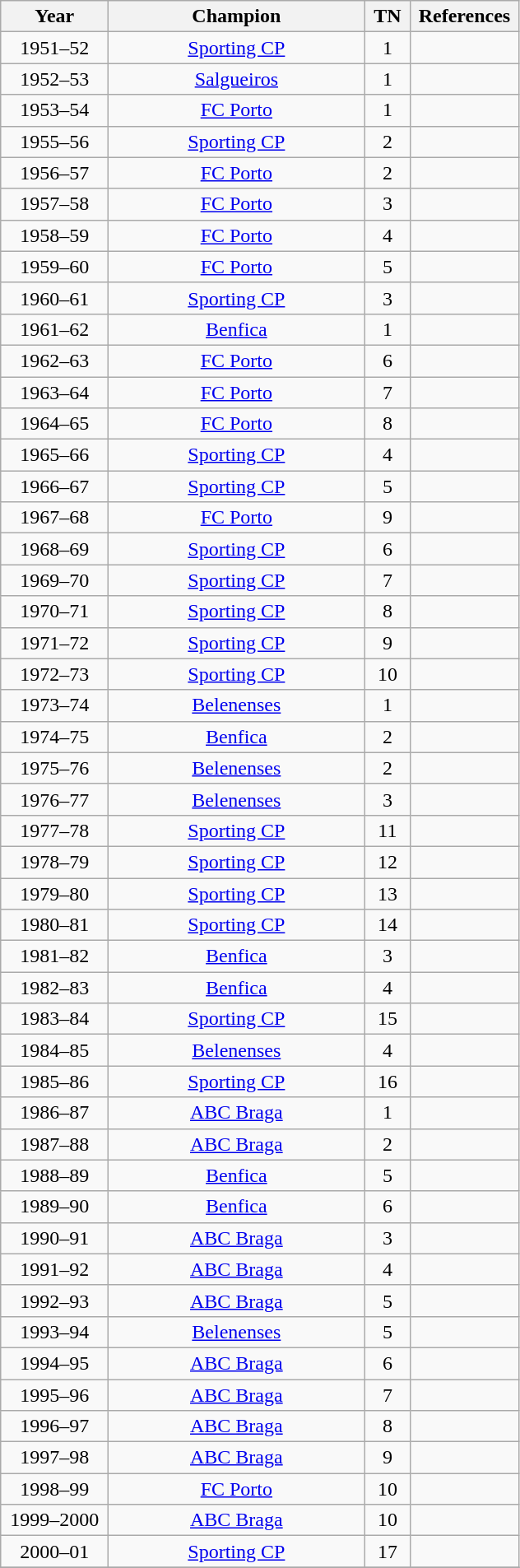<table class="wikitable" style="text-align:center;">
<tr>
<th width="80">Year</th>
<th width="200">Champion</th>
<th width="30">TN</th>
<th width="80">References</th>
</tr>
<tr>
<td>1951–52</td>
<td><a href='#'>Sporting CP</a></td>
<td>1</td>
<td></td>
</tr>
<tr>
<td>1952–53</td>
<td><a href='#'>Salgueiros</a></td>
<td>1</td>
<td></td>
</tr>
<tr>
<td>1953–54</td>
<td><a href='#'>FC Porto</a></td>
<td>1</td>
<td></td>
</tr>
<tr>
<td>1955–56</td>
<td><a href='#'>Sporting CP</a></td>
<td>2</td>
<td></td>
</tr>
<tr>
<td>1956–57</td>
<td><a href='#'>FC Porto</a></td>
<td>2</td>
<td></td>
</tr>
<tr>
<td>1957–58</td>
<td><a href='#'>FC Porto</a></td>
<td>3</td>
<td></td>
</tr>
<tr>
<td>1958–59</td>
<td><a href='#'>FC Porto</a></td>
<td>4</td>
<td></td>
</tr>
<tr>
<td>1959–60</td>
<td><a href='#'>FC Porto</a></td>
<td>5</td>
<td></td>
</tr>
<tr>
<td>1960–61</td>
<td><a href='#'>Sporting CP</a></td>
<td>3</td>
<td></td>
</tr>
<tr>
<td>1961–62</td>
<td><a href='#'>Benfica</a></td>
<td>1</td>
<td></td>
</tr>
<tr>
<td>1962–63</td>
<td><a href='#'>FC Porto</a></td>
<td>6</td>
<td></td>
</tr>
<tr>
<td>1963–64</td>
<td><a href='#'>FC Porto</a></td>
<td>7</td>
<td></td>
</tr>
<tr>
<td>1964–65</td>
<td><a href='#'>FC Porto</a></td>
<td>8</td>
<td></td>
</tr>
<tr>
<td>1965–66</td>
<td><a href='#'>Sporting CP</a></td>
<td>4</td>
<td></td>
</tr>
<tr>
<td>1966–67</td>
<td><a href='#'>Sporting CP</a></td>
<td>5</td>
<td></td>
</tr>
<tr>
<td>1967–68</td>
<td><a href='#'>FC Porto</a></td>
<td>9</td>
<td></td>
</tr>
<tr>
<td>1968–69</td>
<td><a href='#'>Sporting CP</a></td>
<td>6</td>
<td></td>
</tr>
<tr>
<td>1969–70</td>
<td><a href='#'>Sporting CP</a></td>
<td>7</td>
<td></td>
</tr>
<tr>
<td>1970–71</td>
<td><a href='#'>Sporting CP</a></td>
<td>8</td>
<td></td>
</tr>
<tr>
<td>1971–72</td>
<td><a href='#'>Sporting CP</a></td>
<td>9</td>
<td></td>
</tr>
<tr>
<td>1972–73</td>
<td><a href='#'>Sporting CP</a></td>
<td>10</td>
<td></td>
</tr>
<tr>
<td>1973–74</td>
<td><a href='#'>Belenenses</a></td>
<td>1</td>
<td></td>
</tr>
<tr>
<td>1974–75</td>
<td><a href='#'>Benfica</a></td>
<td>2</td>
<td></td>
</tr>
<tr>
<td>1975–76</td>
<td><a href='#'>Belenenses</a></td>
<td>2</td>
<td></td>
</tr>
<tr>
<td>1976–77</td>
<td><a href='#'>Belenenses</a></td>
<td>3</td>
<td></td>
</tr>
<tr>
<td>1977–78</td>
<td><a href='#'>Sporting CP</a></td>
<td>11</td>
<td></td>
</tr>
<tr>
<td>1978–79</td>
<td><a href='#'>Sporting CP</a></td>
<td>12</td>
<td></td>
</tr>
<tr>
<td>1979–80</td>
<td><a href='#'>Sporting CP</a></td>
<td>13</td>
<td></td>
</tr>
<tr>
<td>1980–81</td>
<td><a href='#'>Sporting CP</a></td>
<td>14</td>
<td></td>
</tr>
<tr>
<td>1981–82</td>
<td><a href='#'>Benfica</a></td>
<td>3</td>
<td></td>
</tr>
<tr>
<td>1982–83</td>
<td><a href='#'>Benfica</a></td>
<td>4</td>
<td></td>
</tr>
<tr>
<td>1983–84</td>
<td><a href='#'>Sporting CP</a></td>
<td>15</td>
<td></td>
</tr>
<tr>
<td>1984–85</td>
<td><a href='#'>Belenenses</a></td>
<td>4</td>
<td></td>
</tr>
<tr>
<td>1985–86</td>
<td><a href='#'>Sporting CP</a></td>
<td>16</td>
<td></td>
</tr>
<tr>
<td>1986–87</td>
<td><a href='#'>ABC Braga</a></td>
<td>1</td>
<td></td>
</tr>
<tr>
<td>1987–88</td>
<td><a href='#'>ABC Braga</a></td>
<td>2</td>
<td></td>
</tr>
<tr>
<td>1988–89</td>
<td><a href='#'>Benfica</a></td>
<td>5</td>
<td></td>
</tr>
<tr>
<td>1989–90</td>
<td><a href='#'>Benfica</a></td>
<td>6</td>
<td></td>
</tr>
<tr>
<td>1990–91</td>
<td><a href='#'>ABC Braga</a></td>
<td>3</td>
<td></td>
</tr>
<tr>
<td>1991–92</td>
<td><a href='#'>ABC Braga</a></td>
<td>4</td>
<td></td>
</tr>
<tr>
<td>1992–93</td>
<td><a href='#'>ABC Braga</a></td>
<td>5</td>
<td></td>
</tr>
<tr>
<td>1993–94</td>
<td><a href='#'>Belenenses</a></td>
<td>5</td>
<td></td>
</tr>
<tr>
<td>1994–95</td>
<td><a href='#'>ABC Braga</a></td>
<td>6</td>
<td></td>
</tr>
<tr>
<td>1995–96</td>
<td><a href='#'>ABC Braga</a></td>
<td>7</td>
<td></td>
</tr>
<tr>
<td>1996–97</td>
<td><a href='#'>ABC Braga</a></td>
<td>8</td>
<td></td>
</tr>
<tr>
<td>1997–98</td>
<td><a href='#'>ABC Braga</a></td>
<td>9</td>
<td></td>
</tr>
<tr>
<td>1998–99</td>
<td><a href='#'>FC Porto</a></td>
<td>10</td>
<td></td>
</tr>
<tr>
<td>1999–2000</td>
<td><a href='#'>ABC Braga</a></td>
<td>10</td>
</tr>
<tr>
<td>2000–01</td>
<td><a href='#'>Sporting CP</a></td>
<td>17</td>
<td></td>
</tr>
<tr>
</tr>
</table>
